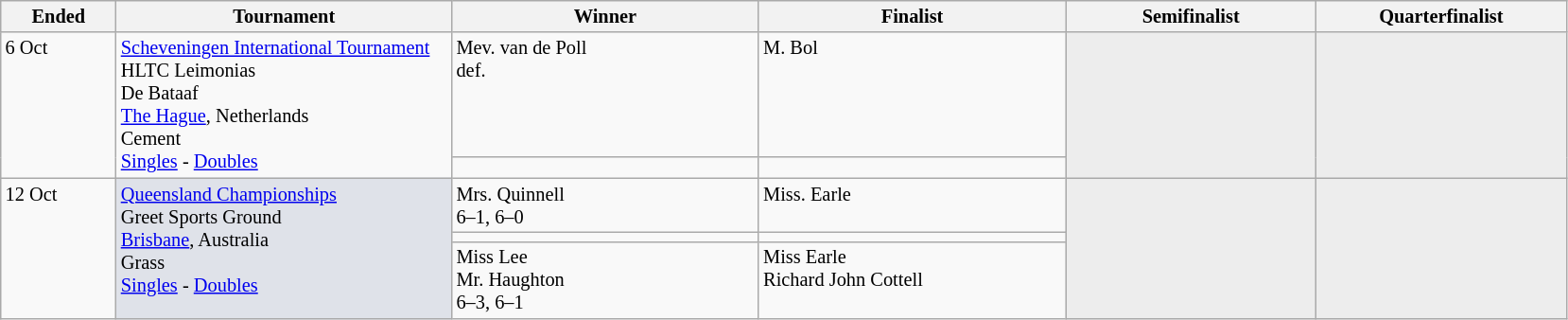<table class="wikitable" style="font-size:85%;">
<tr>
<th width="75">Ended</th>
<th width="230">Tournament</th>
<th width="210">Winner</th>
<th width="210">Finalist</th>
<th width="170">Semifinalist</th>
<th width="170">Quarterfinalist</th>
</tr>
<tr valign=top>
<td rowspan=2>6 Oct</td>
<td rowspan=2><a href='#'>Scheveningen International Tournament</a><br>HLTC Leimonias<br>De Bataaf<br><a href='#'>The Hague</a>, Netherlands<br>Cement<br><a href='#'>Singles</a> - <a href='#'>Doubles</a></td>
<td> Mev. van de Poll<br>def.</td>
<td> M. Bol</td>
<td style="background:#ededed;" rowspan=2></td>
<td style="background:#ededed;" rowspan=2></td>
</tr>
<tr valign=top>
<td></td>
<td></td>
</tr>
<tr valign=top>
<td rowspan=3>12 Oct</td>
<td style="background:#dfe2e9" rowspan=3><a href='#'>Queensland Championships</a><br>Greet Sports Ground<br><a href='#'>Brisbane</a>, Australia<br>Grass<br><a href='#'>Singles</a> - <a href='#'>Doubles</a></td>
<td> Mrs. Quinnell<br>6–1, 6–0</td>
<td> Miss. Earle</td>
<td style="background:#ededed;" rowspan=3></td>
<td style="background:#ededed;" rowspan=3></td>
</tr>
<tr valign=top>
<td></td>
<td></td>
</tr>
<tr valign=top>
<td> Miss Lee<br> Mr. Haughton<br>6–3, 6–1</td>
<td> Miss Earle<br> Richard John Cottell</td>
</tr>
</table>
